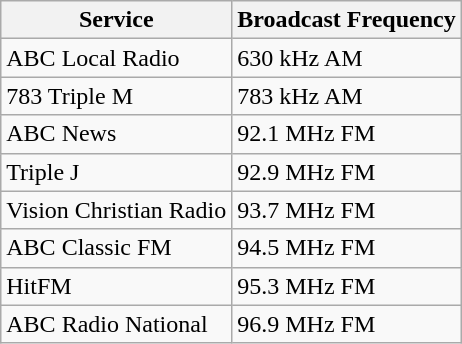<table class="wikitable">
<tr>
<th>Service</th>
<th>Broadcast Frequency</th>
</tr>
<tr>
<td>ABC Local Radio</td>
<td>630 kHz AM</td>
</tr>
<tr>
<td>783 Triple M</td>
<td>783 kHz AM</td>
</tr>
<tr>
<td>ABC News</td>
<td>92.1 MHz FM</td>
</tr>
<tr>
<td>Triple J</td>
<td>92.9 MHz FM</td>
</tr>
<tr>
<td>Vision Christian Radio</td>
<td>93.7 MHz FM</td>
</tr>
<tr>
<td>ABC Classic FM</td>
<td>94.5 MHz FM</td>
</tr>
<tr>
<td>HitFM</td>
<td>95.3 MHz FM</td>
</tr>
<tr>
<td>ABC Radio National</td>
<td>96.9 MHz FM</td>
</tr>
</table>
